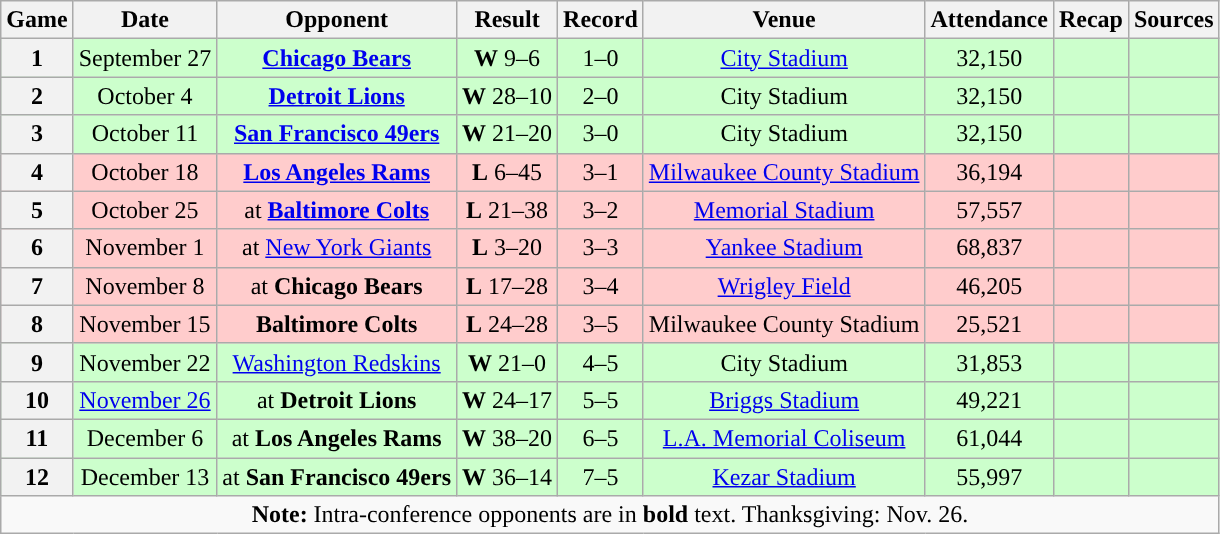<table class="wikitable" style="text-align:center">
<tr>
<th>Game</th>
<th>Date</th>
<th>Opponent</th>
<th>Result</th>
<th>Record</th>
<th>Venue</th>
<th>Attendance</th>
<th>Recap</th>
<th>Sources</th>
</tr>
<tr style="background:#cfc">
<th>1</th>
<td>September 27</td>
<td><strong><a href='#'>Chicago Bears</a></strong></td>
<td><strong>W</strong> 9–6</td>
<td>1–0</td>
<td><a href='#'>City Stadium</a></td>
<td>32,150</td>
<td></td>
<td></td>
</tr>
<tr style="background:#cfc">
<th>2</th>
<td>October 4</td>
<td><strong><a href='#'>Detroit Lions</a></strong></td>
<td><strong>W</strong> 28–10</td>
<td>2–0</td>
<td>City Stadium</td>
<td>32,150</td>
<td></td>
<td></td>
</tr>
<tr style="background:#cfc">
<th>3</th>
<td>October 11</td>
<td><strong><a href='#'>San Francisco 49ers</a></strong></td>
<td><strong>W</strong> 21–20</td>
<td>3–0</td>
<td>City Stadium</td>
<td>32,150</td>
<td></td>
<td></td>
</tr>
<tr style="background:#fcc">
<th>4</th>
<td>October 18</td>
<td><strong><a href='#'>Los Angeles Rams</a></strong></td>
<td><strong>L</strong> 6–45</td>
<td>3–1</td>
<td><a href='#'>Milwaukee County Stadium</a></td>
<td>36,194</td>
<td></td>
<td></td>
</tr>
<tr style="background:#fcc">
<th>5</th>
<td>October 25</td>
<td>at <strong><a href='#'>Baltimore Colts</a></strong></td>
<td><strong>L</strong> 21–38</td>
<td>3–2</td>
<td><a href='#'>Memorial Stadium</a></td>
<td>57,557</td>
<td></td>
<td></td>
</tr>
<tr style="background:#fcc">
<th>6</th>
<td>November 1</td>
<td>at <a href='#'>New York Giants</a></td>
<td><strong>L</strong> 3–20</td>
<td>3–3</td>
<td><a href='#'>Yankee Stadium</a></td>
<td>68,837</td>
<td></td>
<td></td>
</tr>
<tr style="background:#fcc">
<th>7</th>
<td>November 8</td>
<td>at <strong>Chicago Bears</strong></td>
<td><strong>L</strong> 17–28</td>
<td>3–4</td>
<td><a href='#'>Wrigley Field</a></td>
<td>46,205</td>
<td></td>
<td></td>
</tr>
<tr style="background:#fcc">
<th>8</th>
<td>November 15</td>
<td><strong>Baltimore Colts</strong></td>
<td><strong>L</strong> 24–28</td>
<td>3–5</td>
<td>Milwaukee County Stadium</td>
<td>25,521</td>
<td></td>
<td></td>
</tr>
<tr style="background:#cfc">
<th>9</th>
<td>November 22</td>
<td><a href='#'>Washington Redskins</a></td>
<td><strong>W</strong> 21–0</td>
<td>4–5</td>
<td>City Stadium</td>
<td>31,853</td>
<td></td>
<td></td>
</tr>
<tr style="background:#cfc">
<th>10</th>
<td><a href='#'>November 26</a></td>
<td>at <strong>Detroit Lions</strong></td>
<td><strong>W</strong> 24–17</td>
<td>5–5</td>
<td><a href='#'>Briggs Stadium</a></td>
<td>49,221</td>
<td></td>
<td></td>
</tr>
<tr style="background:#cfc">
<th>11</th>
<td>December 6</td>
<td>at <strong>Los Angeles Rams</strong></td>
<td><strong>W</strong> 38–20</td>
<td>6–5</td>
<td><a href='#'>L.A. Memorial Coliseum</a></td>
<td>61,044</td>
<td></td>
<td></td>
</tr>
<tr style="background:#cfc">
<th>12</th>
<td>December 13</td>
<td>at <strong>San Francisco 49ers</strong></td>
<td><strong>W</strong> 36–14</td>
<td>7–5</td>
<td><a href='#'>Kezar Stadium</a></td>
<td>55,997</td>
<td></td>
<td></td>
</tr>
<tr>
<td colspan="10"><strong>Note:</strong> Intra-conference opponents are in <strong>bold</strong> text. Thanksgiving: Nov. 26.</td>
</tr>
</table>
